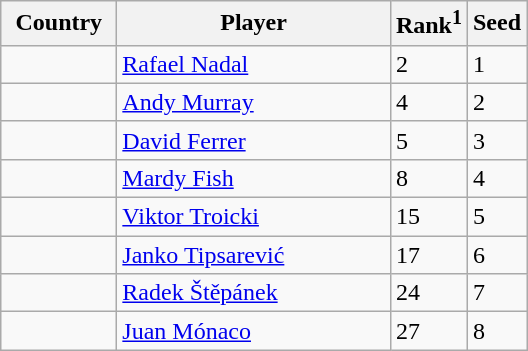<table class="sortable wikitable">
<tr>
<th width="70">Country</th>
<th width="175">Player</th>
<th>Rank<sup>1</sup></th>
<th>Seed</th>
</tr>
<tr>
<td></td>
<td><a href='#'>Rafael Nadal</a></td>
<td>2</td>
<td>1</td>
</tr>
<tr>
<td></td>
<td><a href='#'>Andy Murray</a></td>
<td>4</td>
<td>2</td>
</tr>
<tr>
<td></td>
<td><a href='#'>David Ferrer</a></td>
<td>5</td>
<td>3</td>
</tr>
<tr>
<td></td>
<td><a href='#'>Mardy Fish</a></td>
<td>8</td>
<td>4</td>
</tr>
<tr>
<td></td>
<td><a href='#'>Viktor Troicki</a></td>
<td>15</td>
<td>5</td>
</tr>
<tr>
<td></td>
<td><a href='#'>Janko Tipsarević</a></td>
<td>17</td>
<td>6</td>
</tr>
<tr>
<td></td>
<td><a href='#'>Radek Štěpánek</a></td>
<td>24</td>
<td>7</td>
</tr>
<tr>
<td></td>
<td><a href='#'>Juan Mónaco</a></td>
<td>27</td>
<td>8</td>
</tr>
</table>
